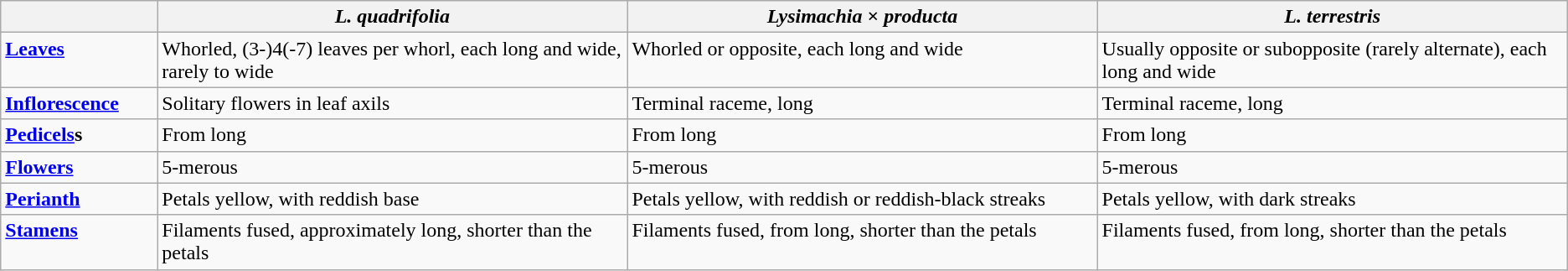<table class="wikitable">
<tr>
<th style="width: 10%;"></th>
<th style="width: 30%;"><em>L. quadrifolia</em></th>
<th style="width: 30%;"><em>Lysimachia</em> × <em>producta</em></th>
<th style="width: 30%;"><em>L. terrestris</em></th>
</tr>
<tr>
<td style="vertical-align: top;"><strong><a href='#'>Leaves</a></strong></td>
<td style="vertical-align: top;">Whorled, (3-)4(-7) leaves per whorl, each  long and  wide, rarely to  wide</td>
<td style="vertical-align: top;">Whorled or opposite, each  long and  wide</td>
<td style="vertical-align: top;">Usually opposite or subopposite (rarely alternate), each  long and  wide</td>
</tr>
<tr>
<td style="vertical-align: top;"><strong><a href='#'>Inflorescence</a></strong></td>
<td style="vertical-align: top;">Solitary flowers in leaf axils</td>
<td style="vertical-align: top;">Terminal raceme,  long</td>
<td style="vertical-align: top;">Terminal raceme,  long</td>
</tr>
<tr>
<td style="vertical-align: top;"><strong><a href='#'>Pedicels</a>s</strong></td>
<td style="vertical-align: top;">From  long</td>
<td style="vertical-align: top;">From  long</td>
<td style="vertical-align: top;">From  long</td>
</tr>
<tr>
<td style="vertical-align: top;"><strong><a href='#'>Flowers</a></strong></td>
<td style="vertical-align: top;">5-merous</td>
<td style="vertical-align: top;">5-merous</td>
<td style="vertical-align: top;">5-merous</td>
</tr>
<tr>
<td style="vertical-align: top;"><strong><a href='#'>Perianth</a></strong></td>
<td style="vertical-align: top;">Petals yellow, with reddish base</td>
<td style="vertical-align: top;">Petals yellow, with reddish or reddish-black streaks</td>
<td style="vertical-align: top;">Petals yellow, with dark streaks</td>
</tr>
<tr>
<td style="vertical-align: top;"><strong><a href='#'>Stamens</a></strong></td>
<td style="vertical-align: top;">Filaments fused, approximately  long, shorter than the petals</td>
<td style="vertical-align: top;">Filaments fused, from  long, shorter than the petals</td>
<td style="vertical-align: top;">Filaments fused, from  long, shorter than the petals</td>
</tr>
</table>
